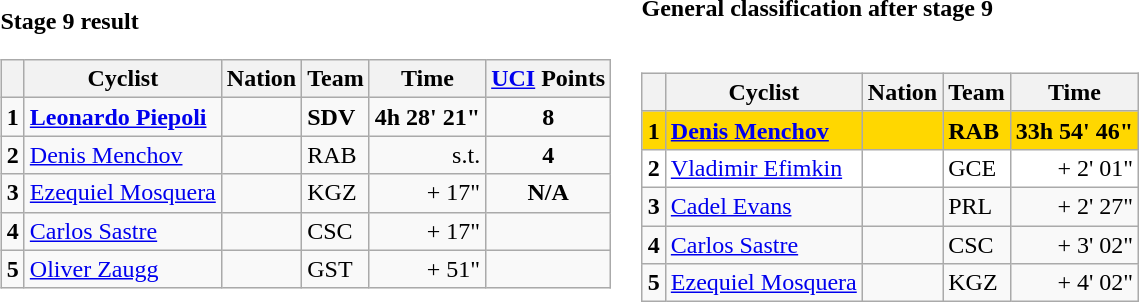<table>
<tr>
<td><strong>Stage 9 result</strong><br><table class="wikitable">
<tr>
<th></th>
<th>Cyclist</th>
<th>Nation</th>
<th>Team</th>
<th>Time</th>
<th><a href='#'>UCI</a> Points</th>
</tr>
<tr>
<td><strong>1</strong></td>
<td><strong><a href='#'>Leonardo Piepoli</a></strong></td>
<td><strong></strong></td>
<td><strong>SDV</strong></td>
<td align=right><strong>4h 28' 21"</strong></td>
<td align=center><strong>8</strong></td>
</tr>
<tr>
<td><strong>2</strong></td>
<td><a href='#'>Denis Menchov</a></td>
<td></td>
<td>RAB</td>
<td align=right>s.t.</td>
<td align=center><strong>4</strong></td>
</tr>
<tr>
<td><strong>3</strong></td>
<td><a href='#'>Ezequiel Mosquera</a></td>
<td></td>
<td>KGZ</td>
<td align="right">+ 17"</td>
<td align=center><strong>N/A</strong></td>
</tr>
<tr>
<td><strong>4</strong></td>
<td><a href='#'>Carlos Sastre</a></td>
<td></td>
<td>CSC</td>
<td align="right">+ 17"</td>
<td></td>
</tr>
<tr>
<td><strong>5</strong></td>
<td><a href='#'>Oliver Zaugg</a></td>
<td></td>
<td>GST</td>
<td align="right">+ 51"</td>
<td></td>
</tr>
</table>
</td>
<td><strong>General classification after stage 9 <br></strong><br><table class="wikitable">
<tr>
<th></th>
<th>Cyclist</th>
<th>Nation</th>
<th>Team</th>
<th>Time</th>
</tr>
<tr bgcolor=gold>
<td><strong>1</strong></td>
<td><strong><a href='#'>Denis Menchov</a></strong></td>
<td><strong></strong></td>
<td><strong>RAB</strong></td>
<td align=right><strong>33h 54' 46"</strong></td>
</tr>
<tr bgcolor=white>
<td><strong>2</strong></td>
<td><a href='#'>Vladimir Efimkin</a></td>
<td></td>
<td>GCE</td>
<td align=right>+ 2' 01"</td>
</tr>
<tr>
<td><strong>3</strong></td>
<td><a href='#'>Cadel Evans</a></td>
<td></td>
<td>PRL</td>
<td align="right">+ 2' 27"</td>
</tr>
<tr>
<td><strong>4</strong></td>
<td><a href='#'>Carlos Sastre</a></td>
<td></td>
<td>CSC</td>
<td align="right">+ 3' 02"</td>
</tr>
<tr>
<td><strong>5</strong></td>
<td><a href='#'>Ezequiel Mosquera</a></td>
<td></td>
<td>KGZ</td>
<td align="right">+ 4' 02"</td>
</tr>
</table>
</td>
</tr>
</table>
